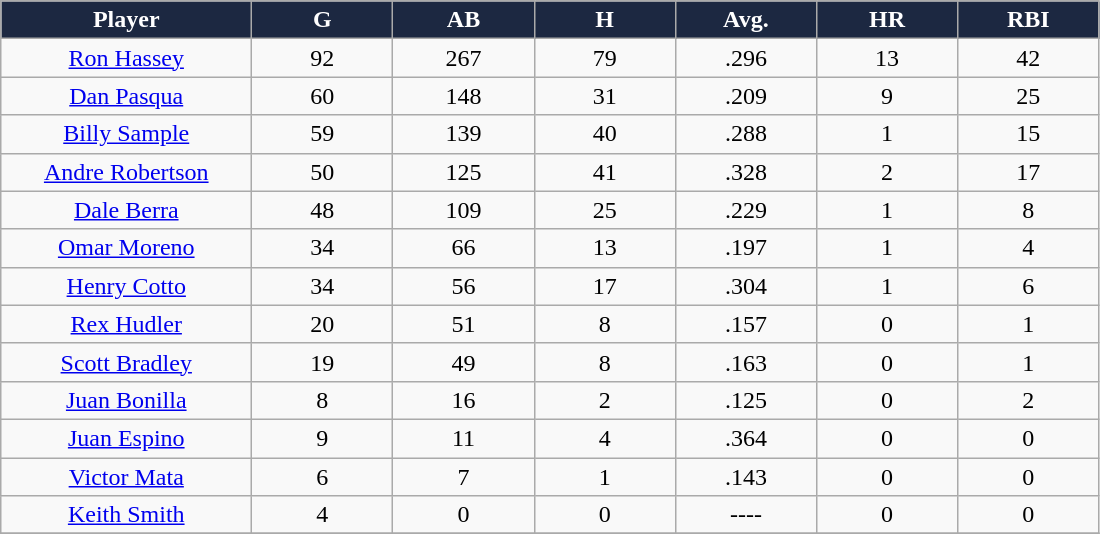<table class="wikitable sortable">
<tr>
<th style="background:#1c2841;color:white;" width="16%">Player</th>
<th style="background:#1c2841;color:white;" width="9%">G</th>
<th style="background:#1c2841;color:white;" width="9%">AB</th>
<th style="background:#1c2841;color:white;" width="9%">H</th>
<th style="background:#1c2841;color:white;" width="9%">Avg.</th>
<th style="background:#1c2841;color:white;" width="9%">HR</th>
<th style="background:#1c2841;color:white;" width="9%">RBI</th>
</tr>
<tr align="center">
<td><a href='#'>Ron Hassey</a></td>
<td>92</td>
<td>267</td>
<td>79</td>
<td>.296</td>
<td>13</td>
<td>42</td>
</tr>
<tr align="center">
<td><a href='#'>Dan Pasqua</a></td>
<td>60</td>
<td>148</td>
<td>31</td>
<td>.209</td>
<td>9</td>
<td>25</td>
</tr>
<tr align="center">
<td><a href='#'>Billy Sample</a></td>
<td>59</td>
<td>139</td>
<td>40</td>
<td>.288</td>
<td>1</td>
<td>15</td>
</tr>
<tr align="center">
<td><a href='#'>Andre Robertson</a></td>
<td>50</td>
<td>125</td>
<td>41</td>
<td>.328</td>
<td>2</td>
<td>17</td>
</tr>
<tr align="center">
<td><a href='#'>Dale Berra</a></td>
<td>48</td>
<td>109</td>
<td>25</td>
<td>.229</td>
<td>1</td>
<td>8</td>
</tr>
<tr align="center">
<td><a href='#'>Omar Moreno</a></td>
<td>34</td>
<td>66</td>
<td>13</td>
<td>.197</td>
<td>1</td>
<td>4</td>
</tr>
<tr align="center">
<td><a href='#'>Henry Cotto</a></td>
<td>34</td>
<td>56</td>
<td>17</td>
<td>.304</td>
<td>1</td>
<td>6</td>
</tr>
<tr align="center">
<td><a href='#'>Rex Hudler</a></td>
<td>20</td>
<td>51</td>
<td>8</td>
<td>.157</td>
<td>0</td>
<td>1</td>
</tr>
<tr align="center">
<td><a href='#'>Scott Bradley</a></td>
<td>19</td>
<td>49</td>
<td>8</td>
<td>.163</td>
<td>0</td>
<td>1</td>
</tr>
<tr align="center">
<td><a href='#'>Juan Bonilla</a></td>
<td>8</td>
<td>16</td>
<td>2</td>
<td>.125</td>
<td>0</td>
<td>2</td>
</tr>
<tr align="center">
<td><a href='#'>Juan Espino</a></td>
<td>9</td>
<td>11</td>
<td>4</td>
<td>.364</td>
<td>0</td>
<td>0</td>
</tr>
<tr align="center">
<td><a href='#'>Victor Mata</a></td>
<td>6</td>
<td>7</td>
<td>1</td>
<td>.143</td>
<td>0</td>
<td>0</td>
</tr>
<tr align="center">
<td><a href='#'>Keith Smith</a></td>
<td>4</td>
<td>0</td>
<td>0</td>
<td>----</td>
<td>0</td>
<td>0</td>
</tr>
<tr align="center">
</tr>
</table>
